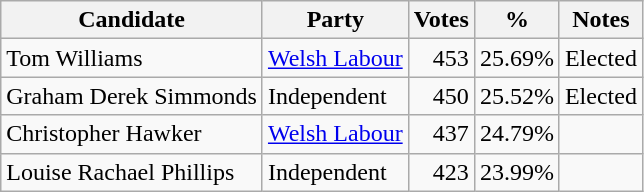<table class=wikitable style=text-align:right>
<tr>
<th>Candidate</th>
<th>Party</th>
<th>Votes</th>
<th>%</th>
<th>Notes</th>
</tr>
<tr>
<td align=left>Tom Williams</td>
<td align=left><a href='#'>Welsh Labour</a></td>
<td>453</td>
<td>25.69%</td>
<td align=left>Elected</td>
</tr>
<tr>
<td align=left>Graham Derek Simmonds</td>
<td align=left>Independent</td>
<td>450</td>
<td>25.52%</td>
<td align=left>Elected</td>
</tr>
<tr>
<td align=left>Christopher Hawker</td>
<td align=left><a href='#'>Welsh Labour</a></td>
<td>437</td>
<td>24.79%</td>
<td></td>
</tr>
<tr>
<td align=left>Louise Rachael Phillips</td>
<td align=left>Independent</td>
<td>423</td>
<td>23.99%</td>
<td></td>
</tr>
</table>
